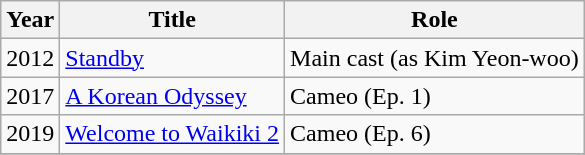<table class="wikitable">
<tr>
<th>Year</th>
<th>Title</th>
<th>Role</th>
</tr>
<tr>
<td>2012</td>
<td><a href='#'>Standby</a></td>
<td>Main cast (as Kim Yeon-woo)</td>
</tr>
<tr>
<td>2017</td>
<td><a href='#'>A Korean Odyssey</a></td>
<td>Cameo (Ep. 1)</td>
</tr>
<tr>
<td>2019</td>
<td><a href='#'>Welcome to Waikiki 2</a></td>
<td>Cameo (Ep. 6)</td>
</tr>
<tr>
</tr>
</table>
